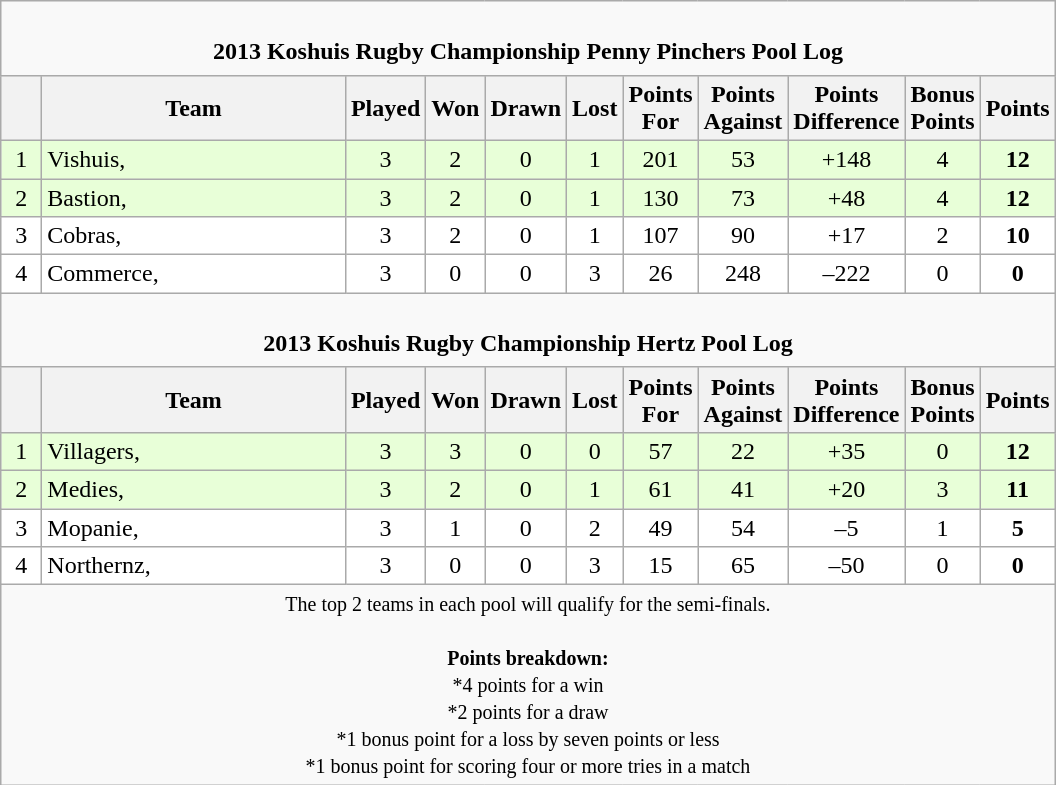<table class="wikitable" style="text-align: center;">
<tr>
<td colspan="11" cellpadding="0" cellspacing="0"><br><table border="0" width="100%" cellpadding="0" cellspacing="0">
<tr>
<td style="border:0px"><strong>2013 Koshuis Rugby Championship Penny Pinchers Pool Log</strong></td>
</tr>
</table>
</td>
</tr>
<tr>
<th bgcolor="#efefef" width="20"></th>
<th bgcolor="#efefef" width="195">Team</th>
<th bgcolor="#efefef" width="20">Played</th>
<th bgcolor="#efefef" width="20">Won</th>
<th bgcolor="#efefef" width="20">Drawn</th>
<th bgcolor="#efefef" width="20">Lost</th>
<th bgcolor="#efefef" width="20">Points For</th>
<th bgcolor="#efefef" width="20">Points Against</th>
<th bgcolor="#efefef" width="20">Points Difference</th>
<th bgcolor="#efefef" width="20">Bonus Points</th>
<th bgcolor="#efefef" width="20">Points<br></th>
</tr>
<tr bgcolor=#E8FFD8 align=center>
<td>1</td>
<td align=left>Vishuis, </td>
<td>3</td>
<td>2</td>
<td>0</td>
<td>1</td>
<td>201</td>
<td>53</td>
<td>+148</td>
<td>4</td>
<td><strong>12</strong></td>
</tr>
<tr bgcolor=#E8FFD8 align=center>
<td>2</td>
<td align=left>Bastion, </td>
<td>3</td>
<td>2</td>
<td>0</td>
<td>1</td>
<td>130</td>
<td>73</td>
<td>+48</td>
<td>4</td>
<td><strong>12</strong></td>
</tr>
<tr bgcolor=#ffffff align=center>
<td>3</td>
<td align=left>Cobras, </td>
<td>3</td>
<td>2</td>
<td>0</td>
<td>1</td>
<td>107</td>
<td>90</td>
<td>+17</td>
<td>2</td>
<td><strong>10</strong></td>
</tr>
<tr bgcolor=#ffffff align=center>
<td>4</td>
<td align=left>Commerce, </td>
<td>3</td>
<td>0</td>
<td>0</td>
<td>3</td>
<td>26</td>
<td>248</td>
<td>–222</td>
<td>0</td>
<td><strong>0</strong></td>
</tr>
<tr>
<td colspan="11" cellpadding="0" cellspacing="0"><br><table border="0" width="100%" cellpadding="0" cellspacing="0">
<tr>
<td style="border:0px"><strong>2013 Koshuis Rugby Championship Hertz Pool Log</strong></td>
</tr>
</table>
</td>
</tr>
<tr>
<th bgcolor="#efefef" width="20"></th>
<th bgcolor="#efefef" width="195">Team</th>
<th bgcolor="#efefef" width="20">Played</th>
<th bgcolor="#efefef" width="20">Won</th>
<th bgcolor="#efefef" width="20">Drawn</th>
<th bgcolor="#efefef" width="20">Lost</th>
<th bgcolor="#efefef" width="20">Points For</th>
<th bgcolor="#efefef" width="20">Points Against</th>
<th bgcolor="#efefef" width="20">Points Difference</th>
<th bgcolor="#efefef" width="20">Bonus Points</th>
<th bgcolor="#efefef" width="20">Points<br></th>
</tr>
<tr bgcolor=#E8FFD8 align=center>
<td>1</td>
<td align=left>Villagers, </td>
<td>3</td>
<td>3</td>
<td>0</td>
<td>0</td>
<td>57</td>
<td>22</td>
<td>+35</td>
<td>0</td>
<td><strong>12</strong></td>
</tr>
<tr bgcolor=#E8FFD8 align=center>
<td>2</td>
<td align=left>Medies, </td>
<td>3</td>
<td>2</td>
<td>0</td>
<td>1</td>
<td>61</td>
<td>41</td>
<td>+20</td>
<td>3</td>
<td><strong>11</strong></td>
</tr>
<tr bgcolor=#ffffff align=center>
<td>3</td>
<td align=left>Mopanie, </td>
<td>3</td>
<td>1</td>
<td>0</td>
<td>2</td>
<td>49</td>
<td>54</td>
<td>–5</td>
<td>1</td>
<td><strong>5</strong></td>
</tr>
<tr bgcolor=#ffffff align=center>
<td>4</td>
<td align=left>Northernz, </td>
<td>3</td>
<td>0</td>
<td>0</td>
<td>3</td>
<td>15</td>
<td>65</td>
<td>–50</td>
<td>0</td>
<td><strong>0</strong></td>
</tr>
<tr |align=left|>
<td colspan="11" style="border:0px"><small>The top 2 teams in each pool will qualify for the semi-finals.<br><br><strong>Points breakdown:</strong><br>*4 points for a win<br>*2 points for a draw<br>*1 bonus point for a loss by seven points or less<br>*1 bonus point for scoring four or more tries in a match</small></td>
</tr>
</table>
